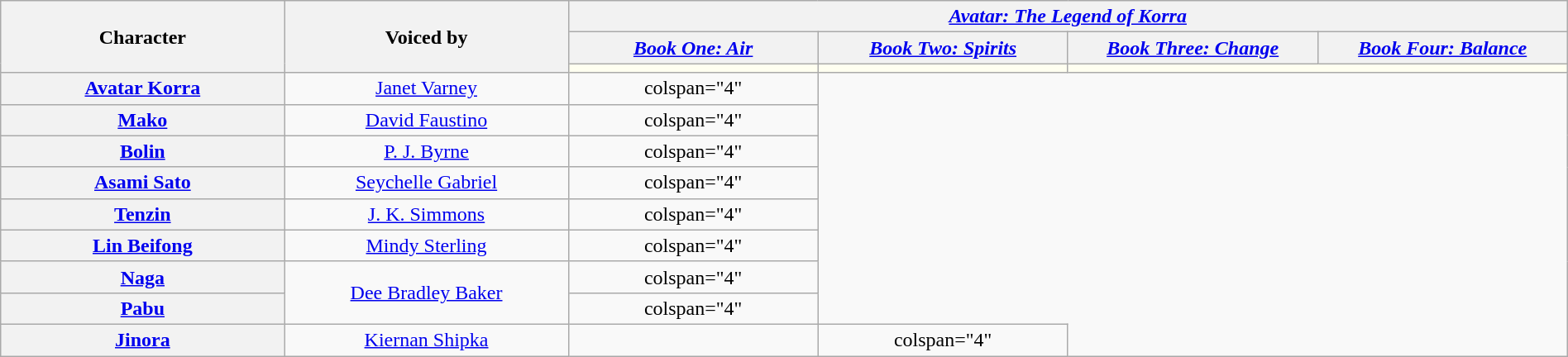<table class="wikitable" style="text-align:center; width:100%; text-size:70%;">
<tr>
<th rowspan="3" style="width:12.5%;">Character</th>
<th rowspan="3" style="width:12.5%;">Voiced by</th>
<th colspan="4" style="text-align:center;"><em><a href='#'>Avatar: The Legend of Korra</a></em></th>
</tr>
<tr>
<th style="text-align:center; width:11%;"><a href='#'><em>Book One: Air</em></a></th>
<th style="text-align:center; width:11%;"><a href='#'><em>Book Two: Spirits</em></a></th>
<th style="text-align:center; width:11%;"><a href='#'><em>Book Three: Change</em></a></th>
<th style="text-align:center; width:11%;"><a href='#'><em>Book Four: Balance</em></a></th>
</tr>
<tr>
<td style="background:ivory;"></td>
<td style="background:ivory;"></td>
<td colspan="2" style="background:ivory;"></td>
</tr>
<tr>
<th><a href='#'>Avatar Korra</a></th>
<td><a href='#'>Janet Varney</a></td>
<td>colspan="4" </td>
</tr>
<tr>
<th><a href='#'>Mako</a></th>
<td><a href='#'>David Faustino</a></td>
<td>colspan="4" </td>
</tr>
<tr>
<th><a href='#'>Bolin</a></th>
<td><a href='#'>P. J. Byrne</a></td>
<td>colspan="4" </td>
</tr>
<tr>
<th><a href='#'>Asami Sato</a></th>
<td><a href='#'>Seychelle Gabriel</a></td>
<td>colspan="4" </td>
</tr>
<tr>
<th><a href='#'>Tenzin</a></th>
<td><a href='#'>J. K. Simmons</a></td>
<td>colspan="4" </td>
</tr>
<tr>
<th><a href='#'>Lin Beifong</a></th>
<td><a href='#'>Mindy Sterling</a></td>
<td>colspan="4" </td>
</tr>
<tr>
<th><a href='#'>Naga</a></th>
<td rowspan="2"><a href='#'>Dee Bradley Baker</a></td>
<td>colspan="4" </td>
</tr>
<tr>
<th><a href='#'>Pabu</a></th>
<td>colspan="4" </td>
</tr>
<tr>
<th><a href='#'>Jinora</a></th>
<td><a href='#'>Kiernan Shipka</a></td>
<td></td>
<td>colspan="4" </td>
</tr>
</table>
